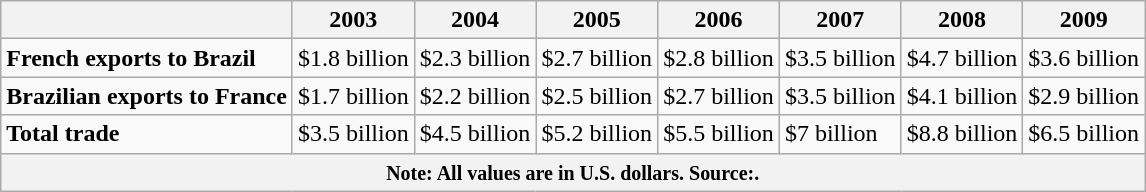<table class="wikitable">
<tr>
<th></th>
<th>2003</th>
<th>2004</th>
<th>2005</th>
<th>2006</th>
<th>2007</th>
<th>2008</th>
<th>2009</th>
</tr>
<tr>
<td> <strong>French exports to Brazil</strong></td>
<td>$1.8 billion</td>
<td>$2.3 billion</td>
<td>$2.7 billion</td>
<td>$2.8 billion</td>
<td>$3.5 billion</td>
<td>$4.7 billion</td>
<td>$3.6 billion</td>
</tr>
<tr>
<td> <strong>Brazilian exports to France</strong></td>
<td>$1.7 billion</td>
<td>$2.2 billion</td>
<td>$2.5 billion</td>
<td>$2.7 billion</td>
<td>$3.5 billion</td>
<td>$4.1 billion</td>
<td>$2.9 billion</td>
</tr>
<tr>
<td><strong>Total trade</strong></td>
<td>$3.5 billion</td>
<td>$4.5 billion</td>
<td>$5.2 billion</td>
<td>$5.5 billion</td>
<td>$7 billion</td>
<td>$8.8 billion</td>
<td>$6.5 billion</td>
</tr>
<tr>
<th colspan="8"><small>Note: All values are in U.S. dollars. Source:.</small></th>
</tr>
</table>
